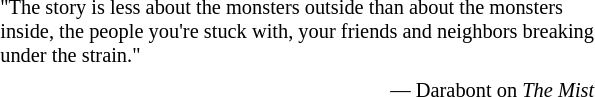<table class="toccolours" style="float: right; margin-left: 1em; margin-right: 2em; font-size: 85%; width:30em; max-width: 40%;" cellspacing="5">
<tr>
<td style="text-align: left;">"The story is less about the monsters outside than about the monsters inside, the people you're stuck with, your friends and neighbors breaking under the strain."</td>
</tr>
<tr>
<td style="text-align: right;">— Darabont on <em>The Mist</em></td>
</tr>
</table>
